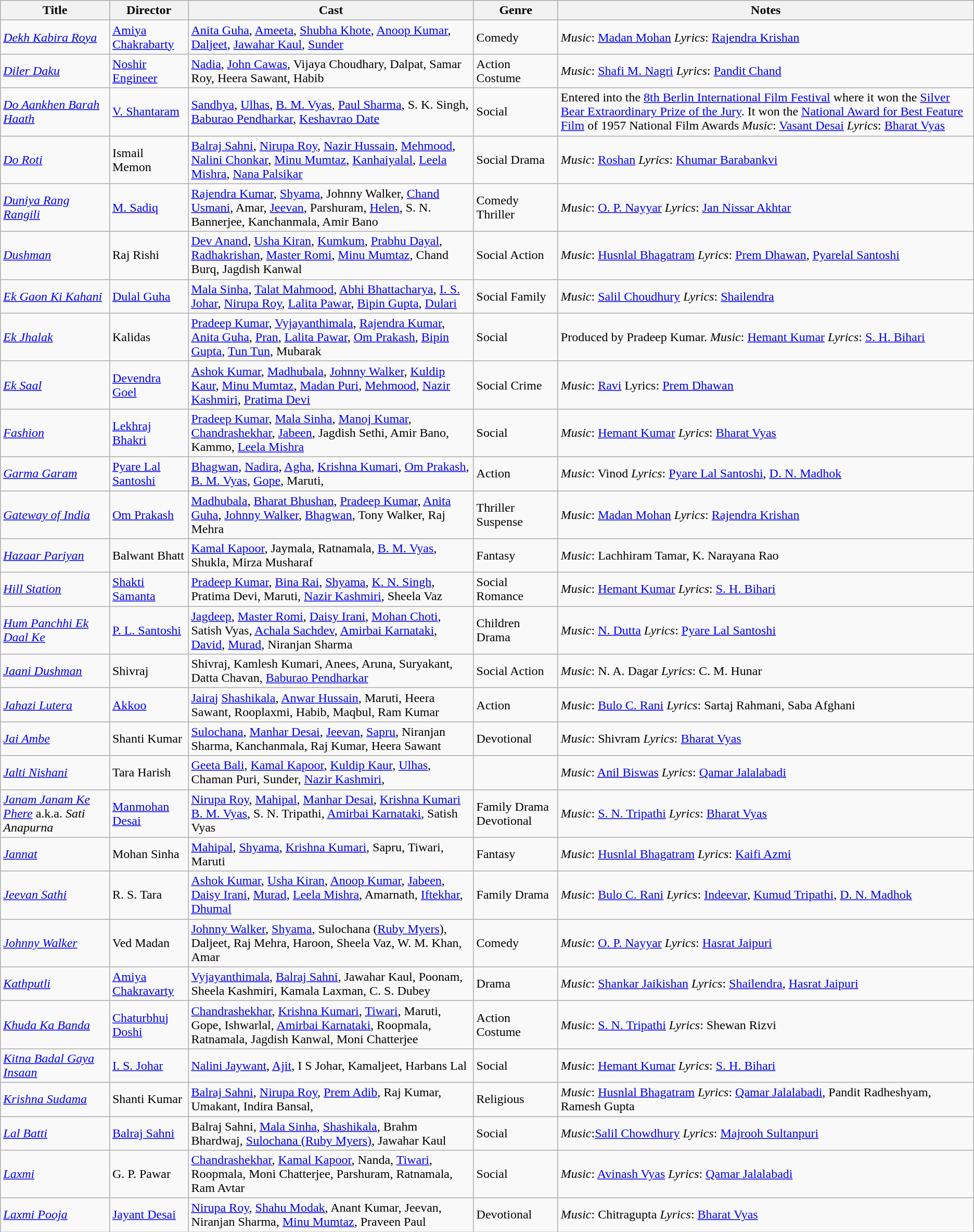<table class="wikitable">
<tr>
<th>Title</th>
<th>Director</th>
<th>Cast</th>
<th>Genre</th>
<th>Notes</th>
</tr>
<tr>
<td><em><a href='#'>Dekh Kabira Roya</a></em></td>
<td><a href='#'>Amiya Chakrabarty</a></td>
<td><a href='#'>Anita Guha</a>, <a href='#'>Ameeta</a>, <a href='#'>Shubha Khote</a>, <a href='#'>Anoop Kumar</a>, <a href='#'>Daljeet</a>, <a href='#'>Jawahar Kaul</a>, <a href='#'>Sunder</a></td>
<td>Comedy</td>
<td><em>Music</em>: <a href='#'>Madan Mohan</a> <em>Lyrics</em>: <a href='#'>Rajendra Krishan</a></td>
</tr>
<tr>
<td><em><a href='#'>Diler Daku</a></em></td>
<td><a href='#'>Noshir Engineer</a></td>
<td><a href='#'>Nadia</a>, <a href='#'>John Cawas</a>, Vijaya Choudhary, Dalpat, Samar Roy, Heera Sawant, Habib</td>
<td>Action Costume</td>
<td><em>Music</em>: <a href='#'>Shafi M. Nagri</a> <em>Lyrics</em>: <a href='#'>Pandit Chand</a></td>
</tr>
<tr>
<td><em><a href='#'>Do Aankhen Barah Haath</a></em></td>
<td><a href='#'>V. Shantaram</a></td>
<td><a href='#'>Sandhya</a>, <a href='#'>Ulhas</a>, <a href='#'>B. M. Vyas</a>, <a href='#'>Paul Sharma</a>, S. K. Singh, <a href='#'>Baburao Pendharkar</a>, <a href='#'>Keshavrao Date</a></td>
<td>Social</td>
<td>Entered into the <a href='#'>8th Berlin International Film Festival</a> where it won the <a href='#'>Silver Bear Extraordinary Prize of the Jury</a>. It won the <a href='#'>National Award for Best Feature Film</a> of 1957 National Film Awards <em>Music</em>: <a href='#'>Vasant Desai</a> <em>Lyrics</em>: <a href='#'>Bharat Vyas</a></td>
</tr>
<tr>
<td><em><a href='#'>Do Roti</a></em></td>
<td>Ismail Memon</td>
<td><a href='#'>Balraj Sahni</a>, <a href='#'>Nirupa Roy</a>, <a href='#'>Nazir Hussain</a>, <a href='#'>Mehmood</a>, <a href='#'>Nalini Chonkar</a>, <a href='#'>Minu Mumtaz</a>, <a href='#'>Kanhaiyalal</a>, <a href='#'>Leela Mishra</a>, <a href='#'>Nana Palsikar</a></td>
<td>Social Drama</td>
<td><em>Music</em>: <a href='#'>Roshan</a> <em>Lyrics</em>: <a href='#'>Khumar Barabankvi</a></td>
</tr>
<tr>
<td><em><a href='#'>Duniya Rang Rangili</a></em></td>
<td><a href='#'>M. Sadiq</a></td>
<td><a href='#'>Rajendra Kumar</a>, <a href='#'>Shyama</a>, Johnny Walker, <a href='#'>Chand Usmani</a>, Amar, <a href='#'>Jeevan</a>, Parshuram, <a href='#'>Helen</a>, S. N. Bannerjee, Kanchanmala, Amir Bano</td>
<td>Comedy Thriller</td>
<td><em>Music</em>: <a href='#'>O. P. Nayyar</a> <em>Lyrics</em>: <a href='#'>Jan Nissar Akhtar</a></td>
</tr>
<tr>
<td><em><a href='#'>Dushman</a></em></td>
<td>Raj Rishi</td>
<td><a href='#'>Dev Anand</a>, <a href='#'>Usha Kiran</a>, <a href='#'>Kumkum</a>, <a href='#'>Prabhu Dayal</a>, <a href='#'>Radhakrishan</a>, <a href='#'>Master Romi</a>, <a href='#'>Minu Mumtaz</a>, Chand Burq, Jagdish Kanwal</td>
<td>Social Action</td>
<td><em>Music</em>: <a href='#'>Husnlal Bhagatram</a> <em>Lyrics</em>: <a href='#'>Prem Dhawan</a>, <a href='#'>Pyarelal Santoshi</a></td>
</tr>
<tr>
<td><em><a href='#'>Ek Gaon Ki Kahani</a></em></td>
<td><a href='#'>Dulal Guha</a></td>
<td><a href='#'>Mala Sinha</a>, <a href='#'>Talat Mahmood</a>, <a href='#'>Abhi Bhattacharya</a>, <a href='#'>I. S. Johar</a>, <a href='#'>Nirupa Roy</a>, <a href='#'>Lalita Pawar</a>, <a href='#'>Bipin Gupta</a>, <a href='#'>Dulari</a></td>
<td>Social Family</td>
<td><em>Music</em>: <a href='#'>Salil Choudhury</a> <em>Lyrics</em>: <a href='#'>Shailendra</a></td>
</tr>
<tr>
<td><em><a href='#'>Ek Jhalak</a></em></td>
<td>Kalidas</td>
<td><a href='#'>Pradeep Kumar</a>, <a href='#'>Vyjayanthimala</a>, <a href='#'>Rajendra Kumar</a>, <a href='#'>Anita Guha</a>, <a href='#'>Pran</a>, <a href='#'>Lalita Pawar</a>, <a href='#'>Om Prakash</a>, <a href='#'>Bipin Gupta</a>, <a href='#'>Tun Tun</a>, Mubarak</td>
<td>Social</td>
<td>Produced by Pradeep Kumar. <em>Music</em>: <a href='#'>Hemant Kumar</a> <em>Lyrics</em>: <a href='#'>S. H. Bihari</a></td>
</tr>
<tr>
<td><em><a href='#'>Ek Saal</a></em></td>
<td><a href='#'>Devendra Goel</a></td>
<td><a href='#'>Ashok Kumar</a>, <a href='#'>Madhubala</a>, <a href='#'>Johnny Walker</a>, <a href='#'>Kuldip Kaur</a>, <a href='#'>Minu Mumtaz</a>, <a href='#'>Madan Puri</a>, <a href='#'>Mehmood</a>, <a href='#'>Nazir Kashmiri</a>, <a href='#'>Pratima Devi</a></td>
<td>Social Crime</td>
<td><em>Music</em>: <a href='#'>Ravi</a> Lyrics: <a href='#'>Prem Dhawan</a></td>
</tr>
<tr>
<td><em><a href='#'>Fashion</a></em></td>
<td><a href='#'>Lekhraj Bhakri</a></td>
<td><a href='#'>Pradeep Kumar</a>, <a href='#'>Mala Sinha</a>, <a href='#'>Manoj Kumar</a>, <a href='#'>Chandrashekhar</a>, <a href='#'>Jabeen</a>, Jagdish Sethi, Amir Bano, Kammo, <a href='#'>Leela Mishra</a></td>
<td>Social</td>
<td><em>Music</em>: <a href='#'>Hemant Kumar</a> <em>Lyrics</em>: <a href='#'>Bharat Vyas</a></td>
</tr>
<tr>
<td><em><a href='#'>Garma Garam</a></em></td>
<td><a href='#'>Pyare Lal Santoshi</a></td>
<td><a href='#'>Bhagwan</a>, <a href='#'>Nadira</a>, <a href='#'>Agha</a>, <a href='#'>Krishna Kumari</a>, <a href='#'>Om Prakash</a>, <a href='#'>B. M. Vyas</a>, <a href='#'>Gope</a>, Maruti,</td>
<td>Action</td>
<td><em>Music</em>: Vinod <em>Lyrics</em>: <a href='#'>Pyare Lal Santoshi</a>, <a href='#'>D. N. Madhok</a></td>
</tr>
<tr>
<td><em><a href='#'>Gateway of India</a></em></td>
<td><a href='#'>Om Prakash</a></td>
<td><a href='#'>Madhubala</a>, <a href='#'>Bharat Bhushan</a>, <a href='#'>Pradeep Kumar</a>, <a href='#'>Anita Guha</a>, <a href='#'>Johnny Walker</a>, <a href='#'>Bhagwan</a>, Tony Walker, Raj Mehra</td>
<td>Thriller Suspense</td>
<td><em>Music</em>: <a href='#'>Madan Mohan</a> <em>Lyrics</em>: <a href='#'>Rajendra Krishan</a></td>
</tr>
<tr>
<td><em><a href='#'>Hazaar Pariyan</a></em></td>
<td>Balwant Bhatt</td>
<td><a href='#'>Kamal Kapoor</a>, Jaymala, Ratnamala, <a href='#'>B. M. Vyas</a>, Shukla, Mirza Musharaf</td>
<td>Fantasy</td>
<td><em>Music</em>: Lachhiram Tamar, K. Narayana Rao</td>
</tr>
<tr>
<td><em><a href='#'>Hill Station</a></em></td>
<td><a href='#'>Shakti Samanta</a></td>
<td><a href='#'>Pradeep Kumar</a>, <a href='#'>Bina Rai</a>, <a href='#'>Shyama</a>, <a href='#'>K. N. Singh</a>, Pratima Devi, Maruti, <a href='#'>Nazir Kashmiri</a>, Sheela Vaz</td>
<td>Social Romance</td>
<td><em>Music</em>: <a href='#'>Hemant Kumar</a> <em>Lyrics</em>: <a href='#'>S. H. Bihari</a></td>
</tr>
<tr>
<td><em><a href='#'>Hum Panchhi Ek Daal Ke</a></em></td>
<td><a href='#'>P. L. Santoshi</a></td>
<td><a href='#'>Jagdeep</a>, <a href='#'>Master Romi</a>, <a href='#'>Daisy Irani</a>, <a href='#'>Mohan Choti</a>, Satish Vyas, <a href='#'>Achala Sachdev</a>, <a href='#'>Amirbai Karnataki</a>, <a href='#'>David</a>, <a href='#'>Murad</a>, Niranjan Sharma</td>
<td>Children Drama</td>
<td><em>Music</em>: <a href='#'>N. Dutta</a>  <em>Lyrics</em>: <a href='#'>Pyare Lal Santoshi</a></td>
</tr>
<tr>
<td><em><a href='#'>Jaani Dushman</a></em></td>
<td>Shivraj</td>
<td>Shivraj, Kamlesh Kumari, Anees, Aruna, Suryakant, Datta Chavan, <a href='#'>Baburao Pendharkar</a></td>
<td>Social Action</td>
<td><em>Music</em>: N. A. Dagar <em>Lyrics</em>: C. M. Hunar</td>
</tr>
<tr>
<td><em><a href='#'>Jahazi Lutera</a></em></td>
<td><a href='#'>Akkoo</a></td>
<td><a href='#'>Jairaj</a> <a href='#'>Shashikala</a>, <a href='#'>Anwar Hussain</a>, Maruti, Heera Sawant, Rooplaxmi, Habib, Maqbul, Ram Kumar</td>
<td>Action</td>
<td><em>Music</em>: <a href='#'>Bulo C. Rani</a> <em>Lyrics</em>: Sartaj Rahmani, Saba Afghani</td>
</tr>
<tr>
<td><em><a href='#'>Jai Ambe</a></em></td>
<td>Shanti Kumar</td>
<td><a href='#'>Sulochana</a>, <a href='#'>Manhar Desai</a>, <a href='#'>Jeevan</a>, <a href='#'>Sapru</a>, Niranjan Sharma, Kanchanmala, Raj Kumar, Heera Sawant</td>
<td>Devotional</td>
<td><em>Music</em>: Shivram <em>Lyrics</em>: <a href='#'>Bharat Vyas</a></td>
</tr>
<tr>
<td><em><a href='#'>Jalti Nishani</a></em></td>
<td>Tara Harish</td>
<td><a href='#'>Geeta Bali</a>, <a href='#'>Kamal Kapoor</a>, <a href='#'>Kuldip Kaur</a>, <a href='#'>Ulhas</a>, Chaman Puri, Sunder, <a href='#'>Nazir Kashmiri</a>,</td>
<td></td>
<td><em>Music</em>: <a href='#'>Anil Biswas</a> <em>Lyrics</em>: <a href='#'>Qamar Jalalabadi</a></td>
</tr>
<tr>
<td><em><a href='#'>Janam Janam Ke Phere</a></em> a.k.a. <em>Sati Anapurna</em></td>
<td><a href='#'>Manmohan Desai</a></td>
<td><a href='#'>Nirupa Roy</a>, <a href='#'>Mahipal</a>, <a href='#'>Manhar Desai</a>, <a href='#'>Krishna Kumari</a> <a href='#'>B. M. Vyas</a>, S. N. Tripathi, <a href='#'>Amirbai Karnataki</a>, Satish Vyas</td>
<td>Family Drama Devotional</td>
<td><em>Music</em>: <a href='#'>S. N. Tripathi</a> <em>Lyrics</em>: <a href='#'>Bharat Vyas</a></td>
</tr>
<tr>
<td><em><a href='#'>Jannat</a></em></td>
<td>Mohan Sinha</td>
<td><a href='#'>Mahipal</a>, <a href='#'>Shyama</a>, <a href='#'>Krishna Kumari</a>, Sapru, Tiwari, Maruti</td>
<td>Fantasy</td>
<td><em>Music</em>: <a href='#'>Husnlal Bhagatram</a> <em>Lyrics</em>: <a href='#'>Kaifi Azmi</a></td>
</tr>
<tr>
<td><em><a href='#'>Jeevan Sathi</a></em></td>
<td>R. S. Tara</td>
<td><a href='#'>Ashok Kumar</a>, <a href='#'>Usha Kiran</a>, <a href='#'>Anoop Kumar</a>, <a href='#'>Jabeen</a>, <a href='#'>Daisy Irani</a>, <a href='#'>Murad</a>, <a href='#'>Leela Mishra</a>, Amarnath, <a href='#'>Iftekhar</a>, <a href='#'>Dhumal</a></td>
<td>Family Drama</td>
<td><em>Music</em>: <a href='#'>Bulo C. Rani</a> <em>Lyrics</em>: <a href='#'>Indeevar</a>, <a href='#'>Kumud Tripathi</a>, <a href='#'>D. N. Madhok</a></td>
</tr>
<tr>
<td><em><a href='#'>Johnny Walker</a></em></td>
<td>Ved Madan</td>
<td><a href='#'>Johnny Walker</a>, <a href='#'>Shyama</a>, Sulochana (<a href='#'>Ruby Myers</a>), Daljeet, Raj Mehra, Haroon, Sheela Vaz, W. M. Khan, Amar</td>
<td>Comedy</td>
<td><em>Music</em>: <a href='#'>O. P. Nayyar</a> <em>Lyrics</em>: <a href='#'>Hasrat Jaipuri</a></td>
</tr>
<tr>
<td><em><a href='#'>Kathputli</a></em></td>
<td><a href='#'>Amiya Chakravarty</a></td>
<td><a href='#'>Vyjayanthimala</a>, <a href='#'>Balraj Sahni</a>, Jawahar Kaul, Poonam, Sheela Kashmiri, Kamala Laxman, C. S. Dubey</td>
<td>Drama</td>
<td><em>Music</em>: <a href='#'>Shankar Jaikishan</a> <em>Lyrics</em>: <a href='#'>Shailendra</a>, <a href='#'>Hasrat Jaipuri</a></td>
</tr>
<tr>
<td><em><a href='#'>Khuda Ka Banda</a></em></td>
<td><a href='#'>Chaturbhuj Doshi</a></td>
<td><a href='#'>Chandrashekhar</a>, <a href='#'>Krishna Kumari</a>, <a href='#'>Tiwari</a>, Maruti, Gope, Ishwarlal, <a href='#'>Amirbai Karnataki</a>, Roopmala, Ratnamala, Jagdish Kanwal, Moni Chatterjee</td>
<td>Action Costume</td>
<td><em>Music</em>: <a href='#'>S. N. Tripathi</a> <em>Lyrics</em>: Shewan Rizvi</td>
</tr>
<tr>
<td><em><a href='#'>Kitna Badal Gaya Insaan</a></em></td>
<td><a href='#'>I. S. Johar</a></td>
<td><a href='#'>Nalini Jaywant</a>, <a href='#'>Ajit</a>, I S Johar, Kamaljeet, Harbans Lal</td>
<td>Social</td>
<td><em>Music</em>: <a href='#'>Hemant Kumar</a> <em>Lyrics</em>: <a href='#'>S. H. Bihari</a></td>
</tr>
<tr>
<td><em><a href='#'>Krishna Sudama</a></em></td>
<td>Shanti Kumar</td>
<td><a href='#'>Balraj Sahni</a>, <a href='#'>Nirupa Roy</a>, <a href='#'>Prem Adib</a>, Raj Kumar, Umakant, Indira Bansal,</td>
<td>Religious</td>
<td><em>Music</em>: <a href='#'>Husnlal Bhagatram</a> <em>Lyrics</em>: <a href='#'>Qamar Jalalabadi</a>, Pandit Radheshyam, Ramesh Gupta</td>
</tr>
<tr>
<td><em><a href='#'>Lal Batti</a></em></td>
<td><a href='#'>Balraj Sahni</a></td>
<td>Balraj Sahni, <a href='#'>Mala Sinha</a>, <a href='#'>Shashikala</a>, Brahm Bhardwaj, <a href='#'>Sulochana (Ruby Myers)</a>, Jawahar Kaul</td>
<td>Social</td>
<td><em>Music</em>:<a href='#'>Salil Chowdhury</a> <em>Lyrics</em>: <a href='#'>Majrooh Sultanpuri</a></td>
</tr>
<tr>
<td><em><a href='#'>Laxmi</a></em></td>
<td>G. P. Pawar</td>
<td><a href='#'>Chandrashekhar</a>, <a href='#'>Kamal Kapoor</a>, Nanda, <a href='#'>Tiwari</a>, Roopmala, Moni Chatterjee, Parshuram, Ratnamala, Ram Avtar</td>
<td>Social</td>
<td><em>Music</em>: <a href='#'>Avinash Vyas</a> <em>Lyrics</em>: <a href='#'>Qamar Jalalabadi</a></td>
</tr>
<tr>
<td><em><a href='#'>Laxmi Pooja</a></em></td>
<td><a href='#'>Jayant Desai</a></td>
<td><a href='#'>Nirupa Roy</a>, <a href='#'>Shahu Modak</a>, Anant Kumar, Jeevan, Niranjan Sharma, <a href='#'>Minu Mumtaz</a>, Praveen Paul</td>
<td>Devotional</td>
<td><em>Music</em>: Chitragupta <em>Lyrics</em>: <a href='#'>Bharat Vyas</a></td>
</tr>
</table>
